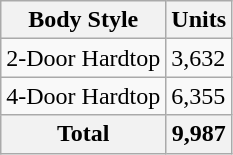<table class="wikitable">
<tr>
<th>Body Style</th>
<th>Units</th>
</tr>
<tr>
<td>2-Door Hardtop</td>
<td>3,632</td>
</tr>
<tr>
<td>4-Door Hardtop</td>
<td>6,355</td>
</tr>
<tr>
<th>Total</th>
<th>9,987</th>
</tr>
</table>
